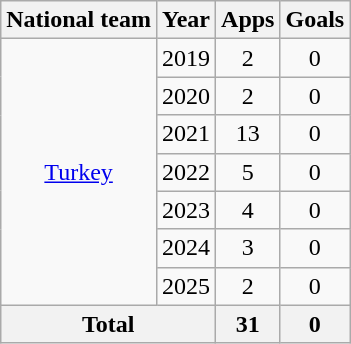<table class="wikitable" style="text-align:center">
<tr>
<th>National team</th>
<th>Year</th>
<th>Apps</th>
<th>Goals</th>
</tr>
<tr>
<td rowspan="7"><a href='#'>Turkey</a></td>
<td>2019</td>
<td>2</td>
<td>0</td>
</tr>
<tr>
<td>2020</td>
<td>2</td>
<td>0</td>
</tr>
<tr>
<td>2021</td>
<td>13</td>
<td>0</td>
</tr>
<tr>
<td>2022</td>
<td>5</td>
<td>0</td>
</tr>
<tr>
<td>2023</td>
<td>4</td>
<td>0</td>
</tr>
<tr>
<td>2024</td>
<td>3</td>
<td>0</td>
</tr>
<tr>
<td>2025</td>
<td>2</td>
<td>0</td>
</tr>
<tr>
<th colspan="2">Total</th>
<th>31</th>
<th>0</th>
</tr>
</table>
